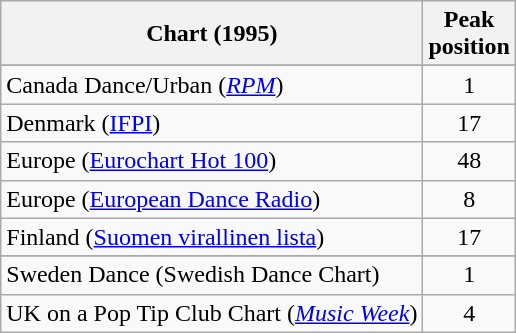<table class="wikitable sortable">
<tr>
<th align="left">Chart (1995)</th>
<th align="center">Peak<br>position</th>
</tr>
<tr>
</tr>
<tr>
</tr>
<tr>
<td align="left">Canada Dance/Urban (<em><a href='#'>RPM</a></em>)</td>
<td align="center">1</td>
</tr>
<tr>
<td align="left">Denmark (<a href='#'>IFPI</a>)</td>
<td align="center">17</td>
</tr>
<tr>
<td align="left">Europe (<a href='#'>Eurochart Hot 100</a>)</td>
<td align="center">48</td>
</tr>
<tr>
<td align="left">Europe (<a href='#'>European Dance Radio</a>)</td>
<td align="center">8</td>
</tr>
<tr>
<td align="left">Finland (<a href='#'>Suomen virallinen lista</a>)</td>
<td align="center">17</td>
</tr>
<tr>
</tr>
<tr>
</tr>
<tr>
</tr>
<tr>
</tr>
<tr>
<td align="left">Sweden Dance (Swedish Dance Chart)</td>
<td align="center">1</td>
</tr>
<tr>
<td align="left">UK on a Pop Tip Club Chart (<em><a href='#'>Music Week</a></em>)</td>
<td align="center">4</td>
</tr>
</table>
